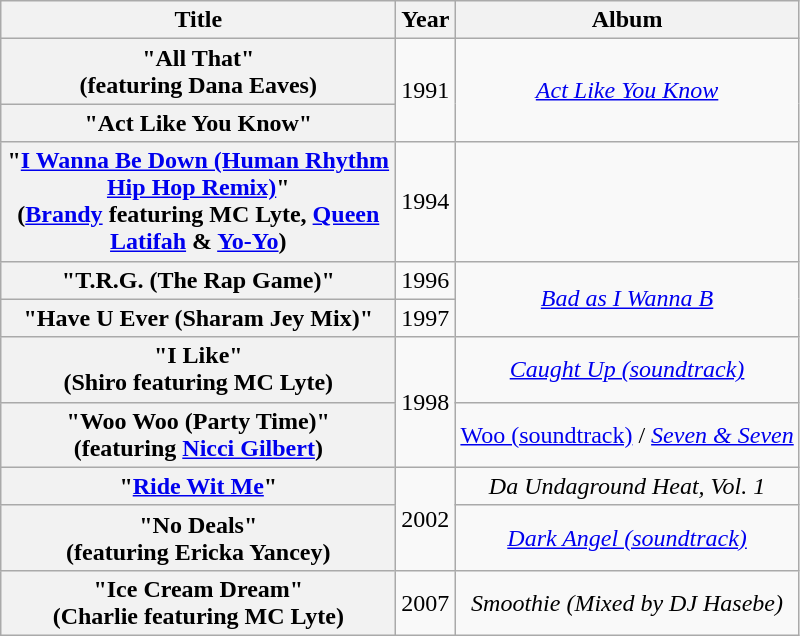<table class="wikitable plainrowheaders" style="text-align:center;">
<tr>
<th scope="col" style="width:16em;">Title</th>
<th scope="col">Year</th>
<th scope="col">Album</th>
</tr>
<tr>
<th scope="row">"All That"<br><span>(featuring Dana Eaves)</span></th>
<td rowspan="2">1991</td>
<td rowspan="2"><em><a href='#'>Act Like You Know</a></em></td>
</tr>
<tr>
<th scope="row">"Act Like You Know"</th>
</tr>
<tr>
<th scope="row">"<a href='#'>I Wanna Be Down (Human Rhythm Hip Hop Remix)</a>"<br><span>(<a href='#'>Brandy</a> featuring MC Lyte, <a href='#'>Queen Latifah</a> & <a href='#'>Yo-Yo</a>)</span></th>
<td>1994</td>
<td></td>
</tr>
<tr>
<th scope="row">"T.R.G. (The Rap Game)"</th>
<td>1996</td>
<td rowspan="2"><em><a href='#'>Bad as I Wanna B</a></em></td>
</tr>
<tr>
<th scope="row">"Have U Ever (Sharam Jey Mix)"</th>
<td>1997</td>
</tr>
<tr>
<th scope="row">"I Like"<br><span>(Shiro featuring MC Lyte)</span></th>
<td rowspan="2">1998</td>
<td><em><a href='#'>Caught Up (soundtrack)</a></em></td>
</tr>
<tr>
<th scope="row">"Woo Woo (Party Time)"<br><span>(featuring <a href='#'>Nicci Gilbert</a>)</span></th>
<td><a href='#'>Woo (soundtrack)</a> / <em><a href='#'>Seven & Seven</a></em></td>
</tr>
<tr>
<th scope="row">"<a href='#'>Ride Wit Me</a>"</th>
<td rowspan="2">2002</td>
<td align="center"><em>Da Undaground Heat, Vol. 1</em></td>
</tr>
<tr>
<th scope="row">"No Deals"<br><span>(featuring Ericka Yancey)</span></th>
<td><em><a href='#'>Dark Angel (soundtrack)</a></em></td>
</tr>
<tr>
<th scope="row">"Ice Cream Dream"<br><span>(Charlie featuring MC Lyte)</span></th>
<td>2007</td>
<td><em>Smoothie (Mixed by DJ Hasebe)</em></td>
</tr>
</table>
